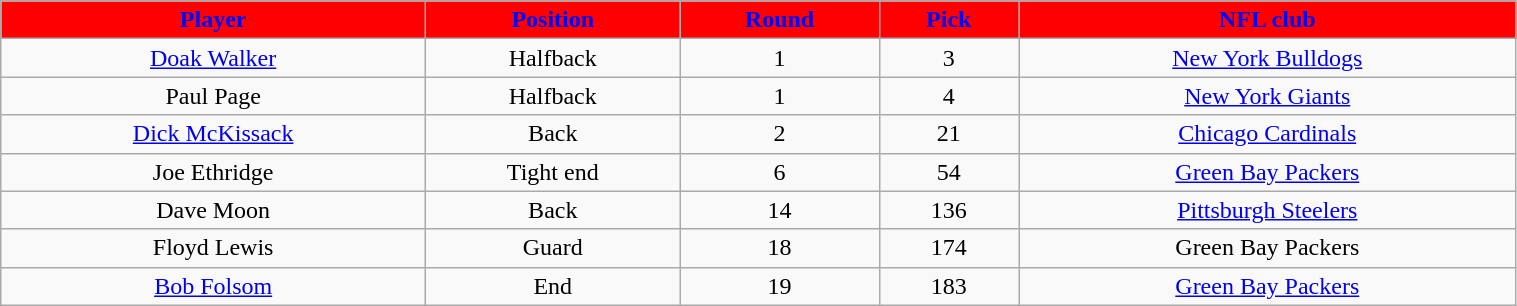<table class="wikitable" width="80%">
<tr align="center"  style="background:red;color:blue;">
<td><strong>Player</strong></td>
<td><strong>Position</strong></td>
<td><strong>Round</strong></td>
<td><strong>Pick</strong></td>
<td><strong>NFL club</strong></td>
</tr>
<tr align="center" bgcolor="">
<td><a href='#'>Doak Walker</a></td>
<td>Halfback</td>
<td>1</td>
<td>3</td>
<td><a href='#'>New York Bulldogs</a></td>
</tr>
<tr align="center" bgcolor="">
<td>Paul Page</td>
<td>Halfback</td>
<td>1</td>
<td>4</td>
<td><a href='#'>New York Giants</a></td>
</tr>
<tr align="center" bgcolor="">
<td><a href='#'>Dick McKissack</a></td>
<td>Back</td>
<td>2</td>
<td>21</td>
<td><a href='#'>Chicago Cardinals</a></td>
</tr>
<tr align="center" bgcolor="">
<td>Joe Ethridge</td>
<td>Tight end</td>
<td>6</td>
<td>54</td>
<td><a href='#'>Green Bay Packers</a></td>
</tr>
<tr align="center" bgcolor="">
<td>Dave Moon</td>
<td>Back</td>
<td>14</td>
<td>136</td>
<td><a href='#'>Pittsburgh Steelers</a></td>
</tr>
<tr align="center" bgcolor="">
<td>Floyd Lewis</td>
<td>Guard</td>
<td>18</td>
<td>174</td>
<td>Green Bay Packers</td>
</tr>
<tr align="center" bgcolor="">
<td><a href='#'>Bob Folsom</a></td>
<td>End</td>
<td>19</td>
<td>183</td>
<td><a href='#'>Green Bay Packers</a></td>
</tr>
</table>
